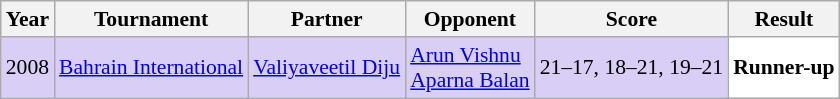<table class="sortable wikitable" style="font-size: 90%;">
<tr>
<th>Year</th>
<th>Tournament</th>
<th>Partner</th>
<th>Opponent</th>
<th>Score</th>
<th>Result</th>
</tr>
<tr style="background:#D8CEF6">
<td align="center">2008</td>
<td align="left"><a href='#'>Bahrain International</a></td>
<td align="left"> <a href='#'>Valiyaveetil Diju</a></td>
<td align="left"> <a href='#'>Arun Vishnu</a> <br>  <a href='#'>Aparna Balan</a></td>
<td align="left">21–17, 18–21, 19–21</td>
<td style="text-align:left; background:white"> <strong>Runner-up</strong></td>
</tr>
</table>
